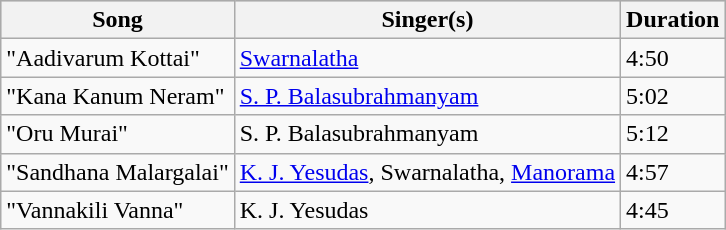<table class="wikitable">
<tr style="background:#ccc; text-align:center;">
<th>Song</th>
<th>Singer(s)</th>
<th>Duration</th>
</tr>
<tr>
<td>"Aadivarum Kottai"</td>
<td><a href='#'>Swarnalatha</a></td>
<td>4:50</td>
</tr>
<tr>
<td>"Kana Kanum Neram"</td>
<td><a href='#'>S. P. Balasubrahmanyam</a></td>
<td>5:02</td>
</tr>
<tr>
<td>"Oru Murai"</td>
<td>S. P. Balasubrahmanyam</td>
<td>5:12</td>
</tr>
<tr>
<td>"Sandhana Malargalai"</td>
<td><a href='#'>K. J. Yesudas</a>, Swarnalatha, <a href='#'>Manorama</a></td>
<td>4:57</td>
</tr>
<tr>
<td>"Vannakili Vanna"</td>
<td>K. J. Yesudas</td>
<td>4:45</td>
</tr>
</table>
